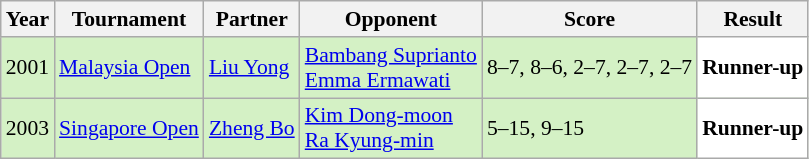<table class="sortable wikitable" style="font-size: 90%;">
<tr>
<th>Year</th>
<th>Tournament</th>
<th>Partner</th>
<th>Opponent</th>
<th>Score</th>
<th>Result</th>
</tr>
<tr style="background:#D4F1C5">
<td align="center">2001</td>
<td align="left"><a href='#'>Malaysia Open</a></td>
<td align="left"> <a href='#'>Liu Yong</a></td>
<td align="left"> <a href='#'>Bambang Suprianto</a> <br>  <a href='#'>Emma Ermawati</a></td>
<td align="left">8–7, 8–6, 2–7, 2–7, 2–7</td>
<td style="text-align:left; background:white"> <strong>Runner-up</strong></td>
</tr>
<tr style="background:#D4F1C5">
<td align="center">2003</td>
<td align="left"><a href='#'>Singapore Open</a></td>
<td align="left"> <a href='#'>Zheng Bo</a></td>
<td align="left"> <a href='#'>Kim Dong-moon</a> <br>  <a href='#'>Ra Kyung-min</a></td>
<td align="left">5–15, 9–15</td>
<td style="text-align:left; background:white"> <strong>Runner-up</strong></td>
</tr>
</table>
